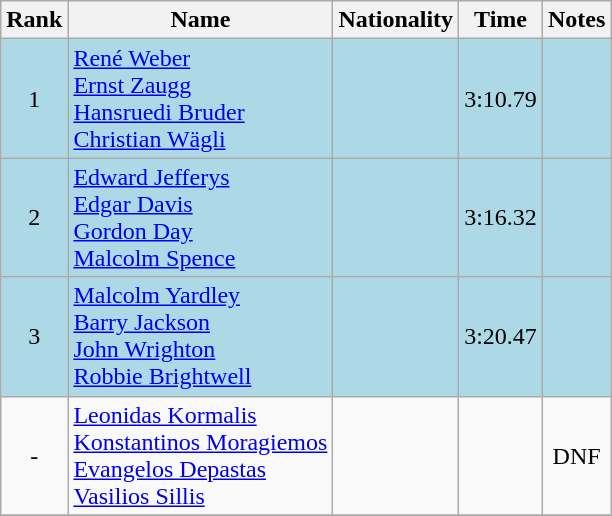<table class="wikitable sortable" style="text-align:center">
<tr>
<th>Rank</th>
<th>Name</th>
<th>Nationality</th>
<th>Time</th>
<th>Notes</th>
</tr>
<tr bgcolor=lightblue>
<td>1</td>
<td align=left><a href='#'>René Weber</a><br><a href='#'>Ernst Zaugg</a><br><a href='#'>Hansruedi Bruder</a><br><a href='#'>Christian Wägli</a></td>
<td align=left></td>
<td>3:10.79</td>
<td></td>
</tr>
<tr bgcolor=lightblue>
<td>2</td>
<td align=left><a href='#'>Edward Jefferys</a><br><a href='#'>Edgar Davis</a><br><a href='#'>Gordon Day</a><br><a href='#'>Malcolm Spence</a></td>
<td align=left></td>
<td>3:16.32</td>
<td></td>
</tr>
<tr bgcolor=lightblue>
<td>3</td>
<td align=left><a href='#'>Malcolm Yardley</a><br><a href='#'>Barry Jackson</a><br><a href='#'>John Wrighton</a><br><a href='#'>Robbie Brightwell</a></td>
<td align=left></td>
<td>3:20.47</td>
<td></td>
</tr>
<tr>
<td>-</td>
<td align=left><a href='#'>Leonidas Kormalis</a><br><a href='#'>Konstantinos Moragiemos</a><br><a href='#'>Evangelos Depastas</a><br><a href='#'>Vasilios Sillis</a></td>
<td align=left></td>
<td></td>
<td>DNF</td>
</tr>
<tr>
</tr>
</table>
